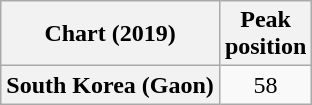<table class="wikitable plainrowheaders" style="text-align:center">
<tr>
<th scope="col">Chart (2019)</th>
<th scope="col">Peak<br>position</th>
</tr>
<tr>
<th scope="row">South Korea (Gaon)</th>
<td>58</td>
</tr>
</table>
